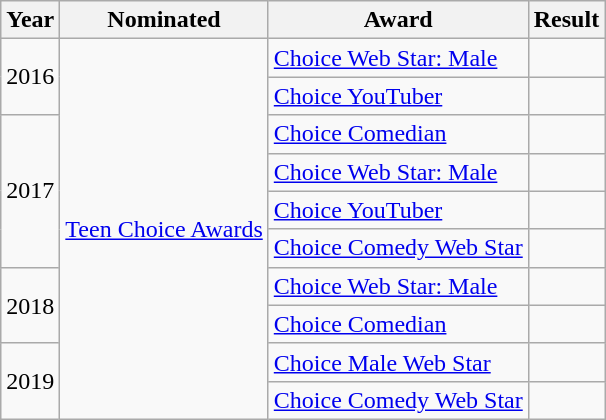<table class="wikitable sortable">
<tr>
<th>Year</th>
<th>Nominated</th>
<th>Award</th>
<th>Result</th>
</tr>
<tr>
<td rowspan="2">2016</td>
<td rowspan="10"><a href='#'>Teen Choice Awards</a></td>
<td><a href='#'>Choice Web Star: Male</a></td>
<td></td>
</tr>
<tr>
<td><a href='#'>Choice YouTuber</a></td>
<td></td>
</tr>
<tr>
<td rowspan="4">2017</td>
<td><a href='#'>Choice Comedian</a></td>
<td></td>
</tr>
<tr>
<td><a href='#'>Choice Web Star: Male</a></td>
<td></td>
</tr>
<tr>
<td><a href='#'>Choice YouTuber</a></td>
<td></td>
</tr>
<tr>
<td><a href='#'>Choice Comedy Web Star</a></td>
<td></td>
</tr>
<tr>
<td rowspan="2">2018</td>
<td><a href='#'>Choice Web Star: Male</a></td>
<td></td>
</tr>
<tr>
<td><a href='#'>Choice Comedian</a></td>
<td></td>
</tr>
<tr>
<td rowspan="2">2019</td>
<td><a href='#'>Choice Male Web Star</a></td>
<td></td>
</tr>
<tr>
<td><a href='#'>Choice Comedy Web Star</a></td>
<td></td>
</tr>
</table>
